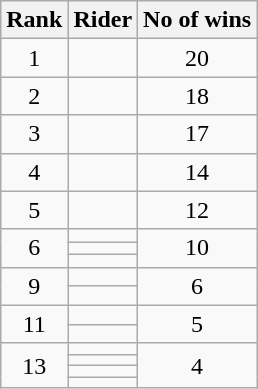<table class="wikitable">
<tr>
<th scope="col">Rank</th>
<th scope="col">Rider</th>
<th scope="col">No of wins</th>
</tr>
<tr>
<td style="text-align:center;" rowspan=1>1</td>
<td><em></em></td>
<td style="text-align:center;" rowspan=1>20</td>
</tr>
<tr>
<td style="text-align:center;" rowspan=1>2</td>
<td></td>
<td style="text-align:center;" rowspan=1>18</td>
</tr>
<tr>
<td style="text-align:center;" rowspan=1>3</td>
<td></td>
<td style="text-align:center;" rowspan=1>17</td>
</tr>
<tr>
<td style="text-align:center;" rowspan=1>4</td>
<td></td>
<td style="text-align:center;" rowspan=1>14</td>
</tr>
<tr>
<td style="text-align:center;" rowspan=1>5</td>
<td></td>
<td style="text-align:center;" rowspan=1>12</td>
</tr>
<tr>
<td style="text-align:center;" rowspan=3>6</td>
<td></td>
<td style="text-align:center;" rowspan=3>10</td>
</tr>
<tr>
<td></td>
</tr>
<tr>
<td></td>
</tr>
<tr>
<td style="text-align:center;" rowspan=2>9</td>
<td></td>
<td style="text-align:center;" rowspan=2>6</td>
</tr>
<tr>
<td></td>
</tr>
<tr>
<td style="text-align:center;" rowspan=2>11</td>
<td><em></em></td>
<td style="text-align:center;" rowspan=2>5</td>
</tr>
<tr>
<td></td>
</tr>
<tr>
<td style="text-align:center;" rowspan=4>13</td>
<td></td>
<td style="text-align:center;" rowspan=4>4</td>
</tr>
<tr>
<td></td>
</tr>
<tr>
<td></td>
</tr>
<tr>
<td><em></em></td>
</tr>
</table>
